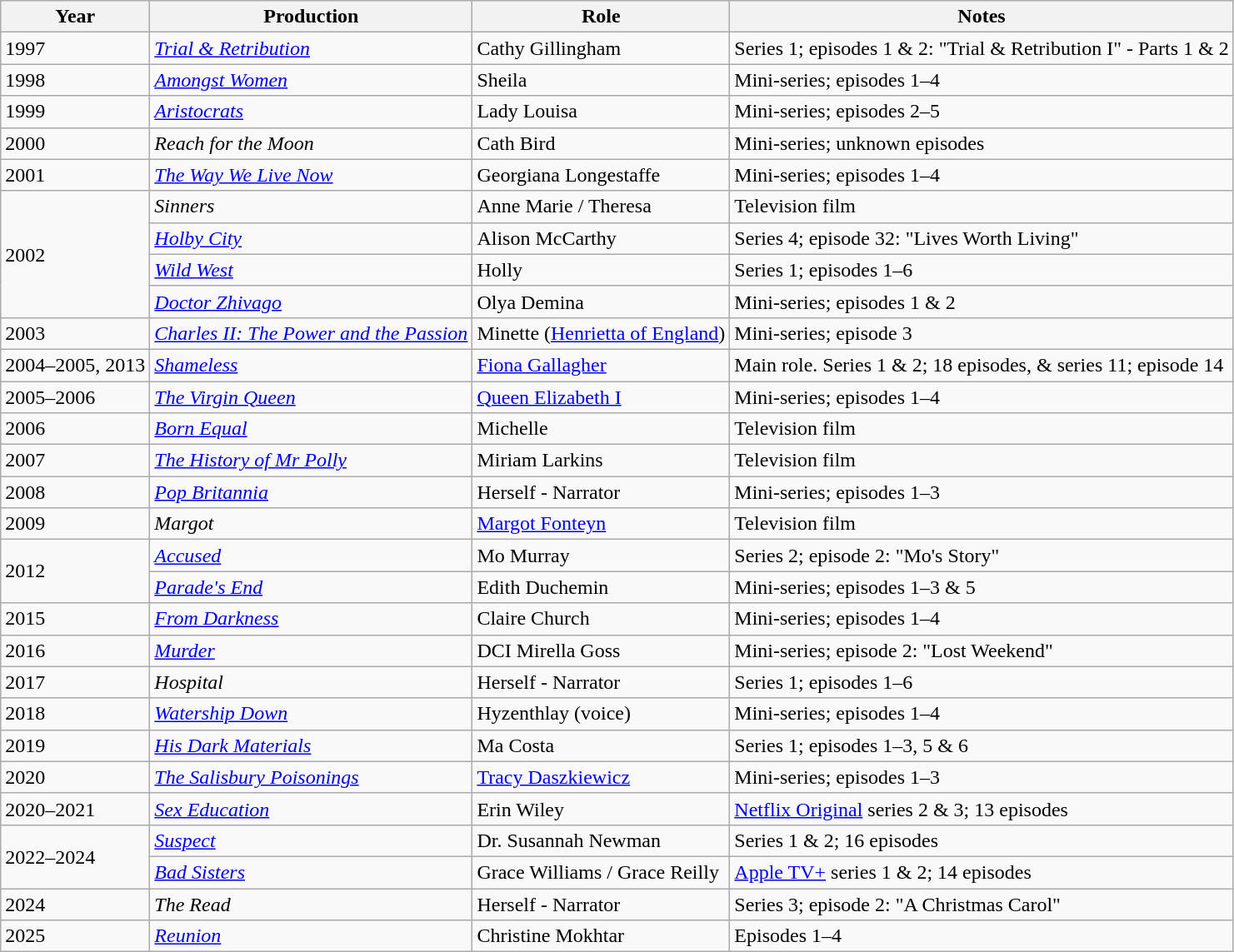<table class="wikitable sortable">
<tr>
<th>Year</th>
<th>Production</th>
<th>Role</th>
<th class="unsortable">Notes</th>
</tr>
<tr>
<td>1997</td>
<td><em><a href='#'>Trial & Retribution</a></em></td>
<td>Cathy Gillingham</td>
<td>Series 1; episodes 1 & 2: "Trial & Retribution I" - Parts 1 & 2</td>
</tr>
<tr>
<td>1998</td>
<td><em><a href='#'>Amongst Women</a></em></td>
<td>Sheila</td>
<td>Mini-series; episodes 1–4</td>
</tr>
<tr>
<td>1999</td>
<td><em><a href='#'>Aristocrats</a></em></td>
<td>Lady Louisa</td>
<td>Mini-series; episodes 2–5</td>
</tr>
<tr>
<td>2000</td>
<td><em>Reach for the Moon</em></td>
<td>Cath Bird</td>
<td>Mini-series; unknown episodes</td>
</tr>
<tr>
<td>2001</td>
<td><em><a href='#'>The Way We Live Now</a></em></td>
<td>Georgiana Longestaffe</td>
<td>Mini-series; episodes 1–4</td>
</tr>
<tr>
<td rowspan="4">2002</td>
<td><em>Sinners</em></td>
<td>Anne Marie / Theresa</td>
<td>Television film</td>
</tr>
<tr>
<td><em><a href='#'>Holby City</a></em></td>
<td>Alison McCarthy</td>
<td>Series 4; episode 32: "Lives Worth Living"</td>
</tr>
<tr>
<td><em><a href='#'>Wild West</a></em></td>
<td>Holly</td>
<td>Series 1; episodes 1–6</td>
</tr>
<tr>
<td><em><a href='#'>Doctor Zhivago</a></em></td>
<td>Olya Demina</td>
<td>Mini-series; episodes 1 & 2</td>
</tr>
<tr>
<td>2003</td>
<td><em><a href='#'>Charles II: The Power and the Passion</a></em></td>
<td>Minette (<a href='#'>Henrietta of England</a>)</td>
<td>Mini-series; episode 3</td>
</tr>
<tr>
<td>2004–2005, 2013</td>
<td><em><a href='#'>Shameless</a></em></td>
<td><a href='#'>Fiona Gallagher</a></td>
<td>Main role. Series 1 & 2; 18 episodes, & series 11; episode 14</td>
</tr>
<tr>
<td>2005–2006</td>
<td><em><a href='#'>The Virgin Queen</a></em></td>
<td><a href='#'>Queen Elizabeth I</a></td>
<td>Mini-series; episodes 1–4</td>
</tr>
<tr>
<td>2006</td>
<td><em><a href='#'>Born Equal</a></em></td>
<td>Michelle</td>
<td>Television film</td>
</tr>
<tr>
<td>2007</td>
<td><em><a href='#'>The History of Mr Polly</a></em></td>
<td>Miriam Larkins</td>
<td>Television film</td>
</tr>
<tr>
<td>2008</td>
<td><em><a href='#'>Pop Britannia</a></em></td>
<td>Herself - Narrator</td>
<td>Mini-series; episodes 1–3</td>
</tr>
<tr>
<td>2009</td>
<td><em>Margot</em></td>
<td><a href='#'>Margot Fonteyn</a></td>
<td>Television film</td>
</tr>
<tr>
<td rowspan="2">2012</td>
<td><em><a href='#'>Accused</a></em></td>
<td>Mo Murray</td>
<td>Series 2; episode 2: "Mo's Story"</td>
</tr>
<tr>
<td><em><a href='#'>Parade's End</a></em></td>
<td>Edith Duchemin</td>
<td>Mini-series; episodes 1–3 & 5</td>
</tr>
<tr>
<td>2015</td>
<td><em><a href='#'>From Darkness</a></em></td>
<td>Claire Church</td>
<td>Mini-series; episodes 1–4</td>
</tr>
<tr>
<td>2016</td>
<td><em><a href='#'>Murder</a></em> </td>
<td>DCI Mirella Goss</td>
<td>Mini-series; episode 2: "Lost Weekend"</td>
</tr>
<tr>
<td>2017</td>
<td><em>Hospital</em></td>
<td>Herself - Narrator</td>
<td>Series 1; episodes 1–6</td>
</tr>
<tr>
<td>2018</td>
<td><em><a href='#'>Watership Down</a></em></td>
<td>Hyzenthlay (voice)</td>
<td>Mini-series; episodes 1–4</td>
</tr>
<tr>
<td>2019</td>
<td><em><a href='#'>His Dark Materials</a></em></td>
<td>Ma Costa</td>
<td>Series 1; episodes 1–3, 5 & 6</td>
</tr>
<tr>
<td>2020</td>
<td><em><a href='#'>The Salisbury Poisonings</a></em></td>
<td><a href='#'>Tracy Daszkiewicz</a></td>
<td>Mini-series; episodes 1–3</td>
</tr>
<tr>
<td>2020–2021</td>
<td><em><a href='#'>Sex Education</a></em></td>
<td>Erin Wiley</td>
<td><a href='#'>Netflix Original</a> series 2 & 3; 13 episodes</td>
</tr>
<tr>
<td rowspan="2">2022–2024</td>
<td><em><a href='#'>Suspect</a></em></td>
<td>Dr. Susannah Newman</td>
<td>Series 1 & 2; 16 episodes</td>
</tr>
<tr>
<td><em><a href='#'>Bad Sisters</a></em></td>
<td>Grace Williams / Grace Reilly</td>
<td><a href='#'>Apple TV+</a> series 1 & 2; 14 episodes</td>
</tr>
<tr>
<td>2024</td>
<td><em>The Read</em></td>
<td>Herself - Narrator</td>
<td>Series 3; episode 2: "A Christmas Carol"</td>
</tr>
<tr>
<td>2025</td>
<td><em><a href='#'>Reunion</a></em></td>
<td>Christine Mokhtar</td>
<td>Episodes 1–4</td>
</tr>
</table>
